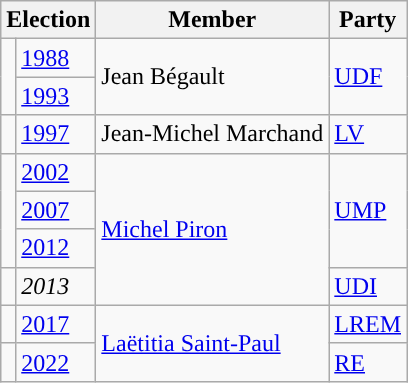<table class="wikitable">
<tr>
<th colspan=2>Election</th>
<th>Member</th>
<th>Party</th>
</tr>
<tr>
<td rowspan="2" style="background-color: "></td>
<td><a href='#'>1988</a></td>
<td rowspan="2">Jean Bégault</td>
<td rowspan="2"><a href='#'>UDF</a></td>
</tr>
<tr>
<td><a href='#'>1993</a></td>
</tr>
<tr>
<td style="background-color: "></td>
<td><a href='#'>1997</a></td>
<td>Jean-Michel Marchand</td>
<td><a href='#'>LV</a></td>
</tr>
<tr>
<td rowspan="3" style="background-color: "></td>
<td><a href='#'>2002</a></td>
<td rowspan="4"><a href='#'>Michel Piron</a></td>
<td rowspan="3"><a href='#'>UMP</a></td>
</tr>
<tr>
<td><a href='#'>2007</a></td>
</tr>
<tr>
<td><a href='#'>2012</a></td>
</tr>
<tr>
<td style="background-color: "></td>
<td><em>2013</em></td>
<td><a href='#'>UDI</a></td>
</tr>
<tr>
<td style="background-color: "></td>
<td><a href='#'>2017</a></td>
<td rowspan="2"><a href='#'>Laëtitia Saint-Paul</a></td>
<td><a href='#'>LREM</a></td>
</tr>
<tr>
<td style="background-color: "></td>
<td><a href='#'>2022</a></td>
<td><a href='#'>RE</a></td>
</tr>
</table>
